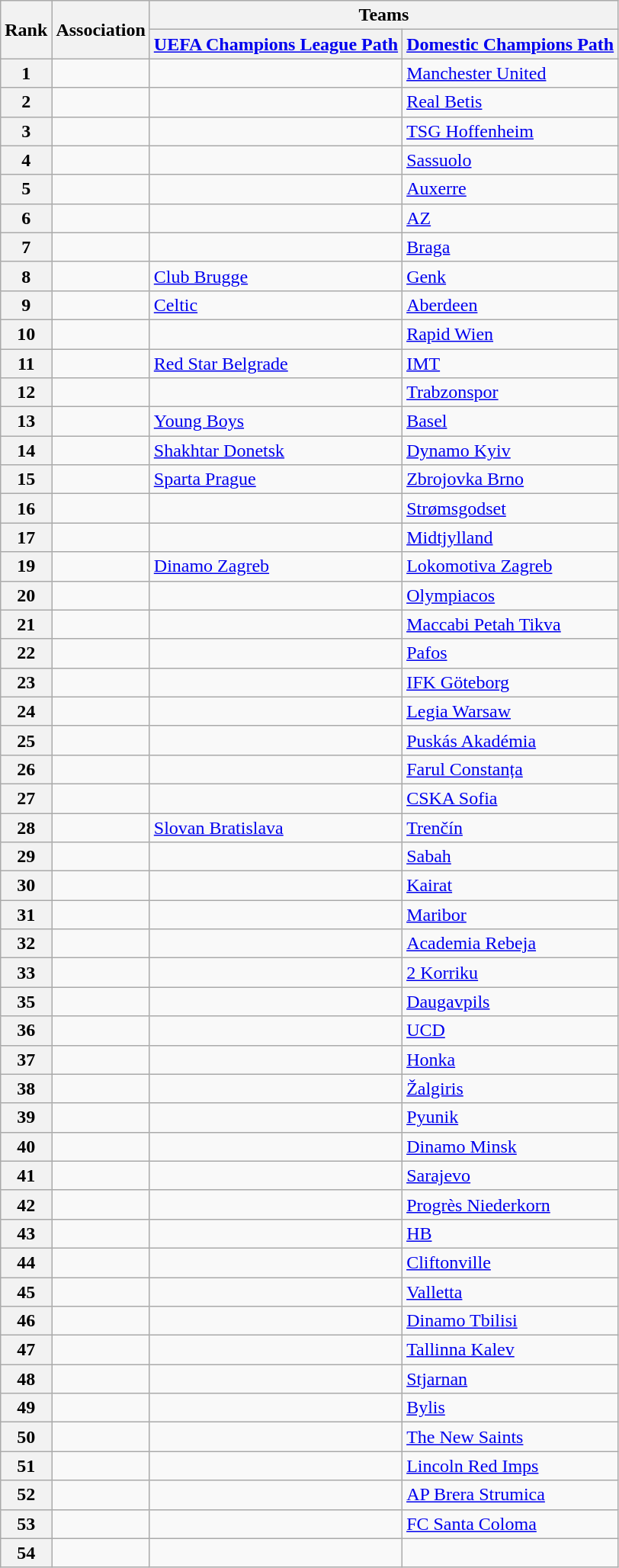<table class="wikitable">
<tr>
<th rowspan=2>Rank</th>
<th rowspan=2>Association</th>
<th colspan=2>Teams</th>
</tr>
<tr>
<th><a href='#'>UEFA Champions League Path</a></th>
<th><a href='#'>Domestic Champions Path</a></th>
</tr>
<tr>
<th>1</th>
<td></td>
<td></td>
<td><a href='#'>Manchester United</a><br> </td>
</tr>
<tr>
<th>2</th>
<td></td>
<td></td>
<td><a href='#'>Real Betis</a><br> </td>
</tr>
<tr>
<th>3</th>
<td></td>
<td></td>
<td><a href='#'>TSG Hoffenheim</a> </td>
</tr>
<tr>
<th>4</th>
<td></td>
<td></td>
<td><a href='#'>Sassuolo</a> </td>
</tr>
<tr>
<th>5</th>
<td></td>
<td></td>
<td><a href='#'>Auxerre</a> </td>
</tr>
<tr>
<th>6</th>
<td></td>
<td></td>
<td><a href='#'>AZ</a> </td>
</tr>
<tr>
<th>7</th>
<td></td>
<td></td>
<td><a href='#'>Braga</a> </td>
</tr>
<tr>
<th>8</th>
<td></td>
<td><a href='#'>Club Brugge</a></td>
<td><a href='#'>Genk</a> </td>
</tr>
<tr>
<th>9</th>
<td></td>
<td><a href='#'>Celtic</a></td>
<td><a href='#'>Aberdeen</a> </td>
</tr>
<tr>
<th>10</th>
<td></td>
<td></td>
<td><a href='#'>Rapid Wien</a> </td>
</tr>
<tr>
<th>11</th>
<td></td>
<td><a href='#'>Red Star Belgrade</a></td>
<td><a href='#'>IMT</a> </td>
</tr>
<tr>
<th>12</th>
<td></td>
<td></td>
<td><a href='#'>Trabzonspor</a> </td>
</tr>
<tr>
<th>13</th>
<td></td>
<td><a href='#'>Young Boys</a></td>
<td><a href='#'>Basel</a> </td>
</tr>
<tr>
<th>14</th>
<td></td>
<td><a href='#'>Shakhtar Donetsk</a></td>
<td><a href='#'>Dynamo Kyiv</a> </td>
</tr>
<tr>
<th>15</th>
<td></td>
<td><a href='#'>Sparta Prague</a></td>
<td><a href='#'>Zbrojovka Brno</a> </td>
</tr>
<tr>
<th>16</th>
<td></td>
<td></td>
<td><a href='#'>Strømsgodset</a> </td>
</tr>
<tr>
<th>17</th>
<td></td>
<td></td>
<td><a href='#'>Midtjylland</a> </td>
</tr>
<tr>
<th>19</th>
<td></td>
<td><a href='#'>Dinamo Zagreb</a></td>
<td><a href='#'>Lokomotiva Zagreb</a> </td>
</tr>
<tr>
<th>20</th>
<td></td>
<td></td>
<td><a href='#'>Olympiacos</a> </td>
</tr>
<tr>
<th>21</th>
<td></td>
<td></td>
<td><a href='#'>Maccabi Petah Tikva</a> </td>
</tr>
<tr>
<th>22</th>
<td></td>
<td></td>
<td><a href='#'>Pafos</a> </td>
</tr>
<tr>
<th>23</th>
<td></td>
<td></td>
<td><a href='#'>IFK Göteborg</a> </td>
</tr>
<tr>
<th>24</th>
<td></td>
<td></td>
<td><a href='#'>Legia Warsaw</a> </td>
</tr>
<tr>
<th>25</th>
<td></td>
<td></td>
<td><a href='#'>Puskás Akadémia</a> </td>
</tr>
<tr>
<th>26</th>
<td></td>
<td></td>
<td><a href='#'>Farul Constanța</a> </td>
</tr>
<tr>
<th>27</th>
<td></td>
<td></td>
<td><a href='#'>CSKA Sofia</a> </td>
</tr>
<tr>
<th>28</th>
<td></td>
<td><a href='#'>Slovan Bratislava</a></td>
<td><a href='#'>Trenčín</a> </td>
</tr>
<tr>
<th>29</th>
<td></td>
<td></td>
<td><a href='#'>Sabah</a> </td>
</tr>
<tr>
<th>30</th>
<td></td>
<td></td>
<td><a href='#'>Kairat</a> </td>
</tr>
<tr>
<th>31</th>
<td></td>
<td></td>
<td><a href='#'>Maribor</a> </td>
</tr>
<tr>
<th>32</th>
<td></td>
<td></td>
<td><a href='#'>Academia Rebeja</a> </td>
</tr>
<tr>
<th>33</th>
<td></td>
<td></td>
<td><a href='#'>2 Korriku</a></td>
</tr>
<tr>
<th>35</th>
<td></td>
<td></td>
<td><a href='#'>Daugavpils</a></td>
</tr>
<tr>
<th>36</th>
<td></td>
<td></td>
<td><a href='#'>UCD</a></td>
</tr>
<tr>
<th>37</th>
<td></td>
<td></td>
<td><a href='#'>Honka</a> </td>
</tr>
<tr>
<th>38</th>
<td></td>
<td></td>
<td><a href='#'>Žalgiris</a> </td>
</tr>
<tr>
<th>39</th>
<td></td>
<td></td>
<td><a href='#'>Pyunik</a></td>
</tr>
<tr>
<th>40</th>
<td></td>
<td></td>
<td><a href='#'>Dinamo Minsk</a> </td>
</tr>
<tr>
<th>41</th>
<td></td>
<td></td>
<td><a href='#'>Sarajevo</a> </td>
</tr>
<tr>
<th>42</th>
<td></td>
<td></td>
<td><a href='#'>Progrès Niederkorn</a></td>
</tr>
<tr>
<th>43</th>
<td></td>
<td></td>
<td><a href='#'>HB</a></td>
</tr>
<tr>
<th>44</th>
<td></td>
<td></td>
<td><a href='#'>Cliftonville</a></td>
</tr>
<tr>
<th>45</th>
<td></td>
<td></td>
<td><a href='#'>Valletta</a></td>
</tr>
<tr>
<th>46</th>
<td></td>
<td></td>
<td><a href='#'>Dinamo Tbilisi</a></td>
</tr>
<tr>
<th>47</th>
<td></td>
<td></td>
<td><a href='#'>Tallinna Kalev</a></td>
</tr>
<tr>
<th>48</th>
<td></td>
<td></td>
<td><a href='#'>Stjarnan</a></td>
</tr>
<tr>
<th>49</th>
<td></td>
<td></td>
<td><a href='#'>Bylis</a></td>
</tr>
<tr>
<th>50</th>
<td></td>
<td></td>
<td><a href='#'>The New Saints</a></td>
</tr>
<tr>
<th>51</th>
<td></td>
<td></td>
<td><a href='#'>Lincoln Red Imps</a></td>
</tr>
<tr>
<th>52</th>
<td></td>
<td></td>
<td><a href='#'>AP Brera Strumica</a></td>
</tr>
<tr>
<th>53</th>
<td></td>
<td></td>
<td><a href='#'>FC Santa Coloma</a></td>
</tr>
<tr>
<th>54</th>
<td></td>
<td></td>
<td></td>
</tr>
</table>
